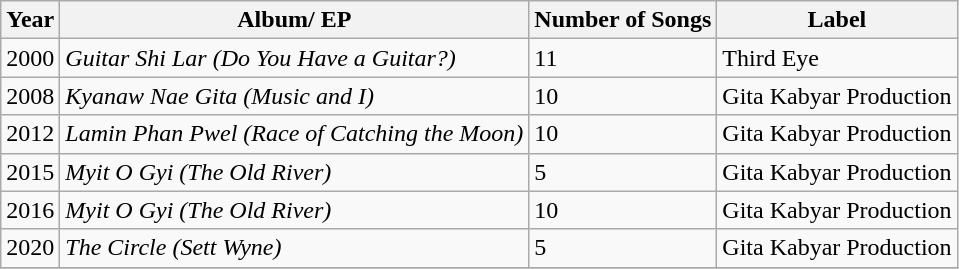<table class="wikitable sortable">
<tr>
<th>Year</th>
<th>Album/ EP</th>
<th>Number of Songs</th>
<th>Label</th>
</tr>
<tr>
<td>2000</td>
<td><em>Guitar Shi Lar (Do You Have a Guitar?)</em></td>
<td>11</td>
<td>Third Eye</td>
</tr>
<tr>
<td>2008</td>
<td><em>Kyanaw Nae Gita (Music and I)</em></td>
<td>10</td>
<td>Gita Kabyar Production</td>
</tr>
<tr>
<td>2012</td>
<td><em>Lamin Phan Pwel (Race of Catching the Moon)</em></td>
<td>10</td>
<td>Gita Kabyar Production</td>
</tr>
<tr>
<td>2015</td>
<td><em>Myit O Gyi (The Old River)</em></td>
<td>5</td>
<td>Gita Kabyar Production</td>
</tr>
<tr>
<td>2016</td>
<td><em>Myit O Gyi (The Old River)</em></td>
<td>10</td>
<td>Gita Kabyar Production</td>
</tr>
<tr>
<td>2020</td>
<td><em>The Circle (Sett Wyne)</em></td>
<td>5</td>
<td>Gita Kabyar Production</td>
</tr>
<tr>
</tr>
</table>
